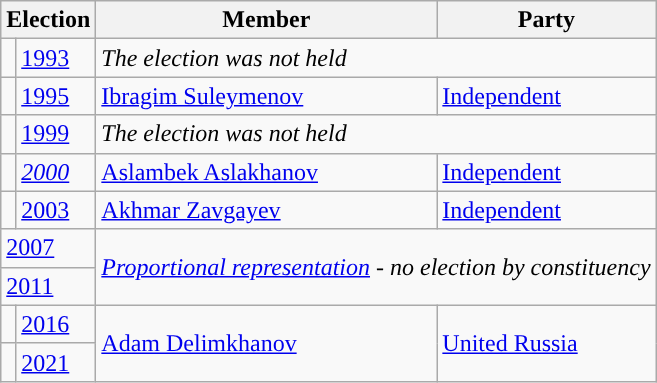<table class="wikitable">
<tr>
<th colspan="2">Election</th>
<th>Member</th>
<th>Party</th>
</tr>
<tr>
<td style="background-color:"></td>
<td><a href='#'>1993</a></td>
<td colspan=2><em>The election was not held</em></td>
</tr>
<tr>
<td style="background-color:"></td>
<td><a href='#'>1995</a></td>
<td><a href='#'>Ibragim Suleymenov</a></td>
<td><a href='#'>Independent</a></td>
</tr>
<tr>
<td style="background-color:"></td>
<td><a href='#'>1999</a></td>
<td colspan=2><em>The election was not held</em></td>
</tr>
<tr>
<td style="background-color:"></td>
<td><em><a href='#'>2000</a></em></td>
<td><a href='#'>Aslambek Aslakhanov</a></td>
<td><a href='#'>Independent</a></td>
</tr>
<tr>
<td style="background-color:"></td>
<td><a href='#'>2003</a></td>
<td><a href='#'>Akhmar Zavgayev</a></td>
<td><a href='#'>Independent</a></td>
</tr>
<tr>
<td colspan=2><a href='#'>2007</a></td>
<td colspan=2 rowspan=2><em><a href='#'>Proportional representation</a> - no election by constituency</em></td>
</tr>
<tr>
<td colspan=2><a href='#'>2011</a></td>
</tr>
<tr>
<td style="background-color: "></td>
<td><a href='#'>2016</a></td>
<td rowspan=2><a href='#'>Adam Delimkhanov</a></td>
<td rowspan=2><a href='#'>United Russia</a></td>
</tr>
<tr>
<td style="background-color: "></td>
<td><a href='#'>2021</a></td>
</tr>
</table>
